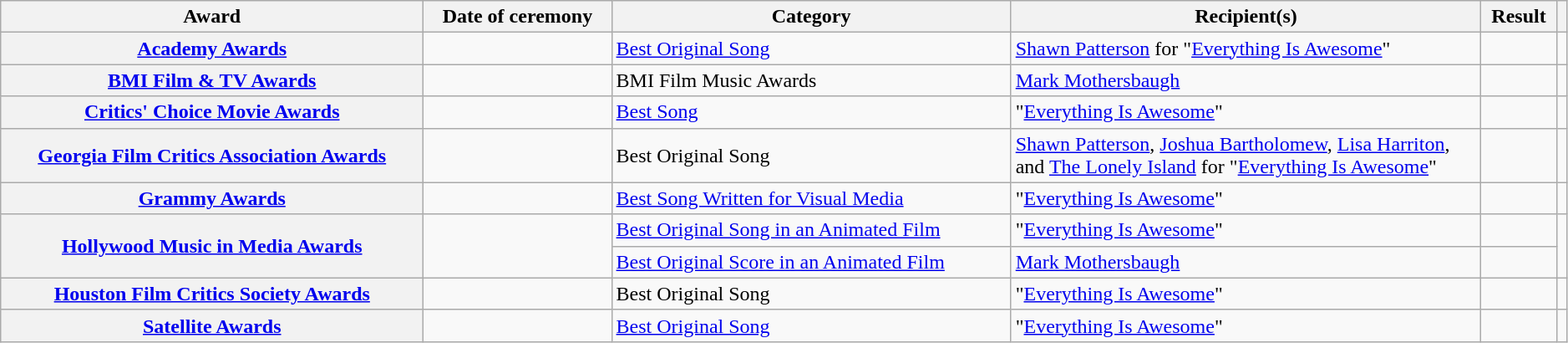<table class="wikitable sortable plainrowheaders" style="width: 99%;">
<tr>
<th scope="col">Award</th>
<th scope="col">Date of ceremony</th>
<th scope="col">Category</th>
<th scope="col" style="width:30%;">Recipient(s)</th>
<th scope="col">Result</th>
<th scope="col" class="unsortable"></th>
</tr>
<tr>
<th scope="row"><a href='#'>Academy Awards</a></th>
<td><a href='#'></a></td>
<td><a href='#'>Best Original Song</a></td>
<td data-sort-value="Patterson"><a href='#'>Shawn Patterson</a> for "<a href='#'>Everything Is Awesome</a>"</td>
<td></td>
<td style="text-align:center;"></td>
</tr>
<tr>
<th scope="row"><a href='#'>BMI Film & TV Awards</a></th>
<td></td>
<td>BMI Film Music Awards</td>
<td data-sort-value="Mothersbaugh"><a href='#'>Mark Mothersbaugh</a></td>
<td></td>
<td style="text-align:center;"></td>
</tr>
<tr>
<th scope="row"><a href='#'>Critics' Choice Movie Awards</a></th>
<td><a href='#'></a></td>
<td><a href='#'>Best Song</a></td>
<td>"<a href='#'>Everything Is Awesome</a>"</td>
<td></td>
<td style="text-align:center;"></td>
</tr>
<tr>
<th scope="row"><a href='#'>Georgia Film Critics Association Awards</a></th>
<td></td>
<td>Best Original Song</td>
<td data-sort-value="Patterson"><a href='#'>Shawn Patterson</a>, <a href='#'>Joshua Bartholomew</a>, <a href='#'>Lisa Harriton</a>, and <a href='#'>The Lonely Island</a> for "<a href='#'>Everything Is Awesome</a>"</td>
<td></td>
<td style="text-align:center;"></td>
</tr>
<tr>
<th scope="row"><a href='#'>Grammy Awards</a></th>
<td><a href='#'></a></td>
<td><a href='#'>Best Song Written for Visual Media</a></td>
<td>"<a href='#'>Everything Is Awesome</a>"</td>
<td></td>
<td style="text-align:center;"></td>
</tr>
<tr>
<th rowspan="2" scope="row"><a href='#'>Hollywood Music in Media Awards</a></th>
<td rowspan="2"></td>
<td><a href='#'>Best Original Song in an Animated Film</a></td>
<td>"<a href='#'>Everything Is Awesome</a>"</td>
<td></td>
<td rowspan="2" style="text-align:center;"><br></td>
</tr>
<tr>
<td><a href='#'>Best Original Score in an Animated Film</a></td>
<td data-sort-value="Mothersbaugh"><a href='#'>Mark Mothersbaugh</a></td>
<td></td>
</tr>
<tr>
<th scope="row"><a href='#'>Houston Film Critics Society Awards</a></th>
<td><a href='#'></a></td>
<td>Best Original Song</td>
<td>"<a href='#'>Everything Is Awesome</a>"</td>
<td></td>
<td style="text-align:center;"><br></td>
</tr>
<tr>
<th scope="row"><a href='#'>Satellite Awards</a></th>
<td><a href='#'></a></td>
<td><a href='#'>Best Original Song</a></td>
<td>"<a href='#'>Everything Is Awesome</a>"</td>
<td></td>
<td style="text-align:center;"></td>
</tr>
</table>
